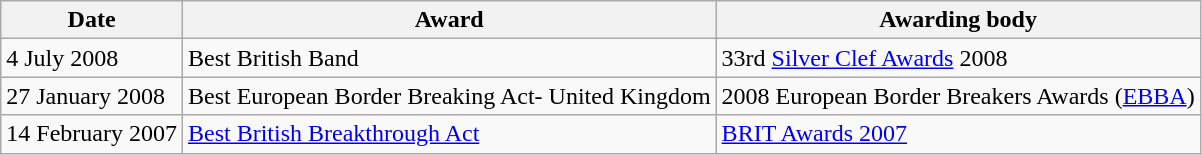<table class="wikitable">
<tr>
<th>Date</th>
<th>Award</th>
<th>Awarding body</th>
</tr>
<tr>
<td>4 July 2008</td>
<td>Best British Band</td>
<td>33rd <a href='#'>Silver Clef Awards</a> 2008</td>
</tr>
<tr>
<td>27 January 2008</td>
<td>Best European Border Breaking Act- United Kingdom</td>
<td>2008 European Border Breakers Awards (<a href='#'>EBBA</a>)</td>
</tr>
<tr>
<td>14 February 2007</td>
<td><a href='#'>Best British Breakthrough Act</a></td>
<td><a href='#'>BRIT Awards 2007</a></td>
</tr>
</table>
